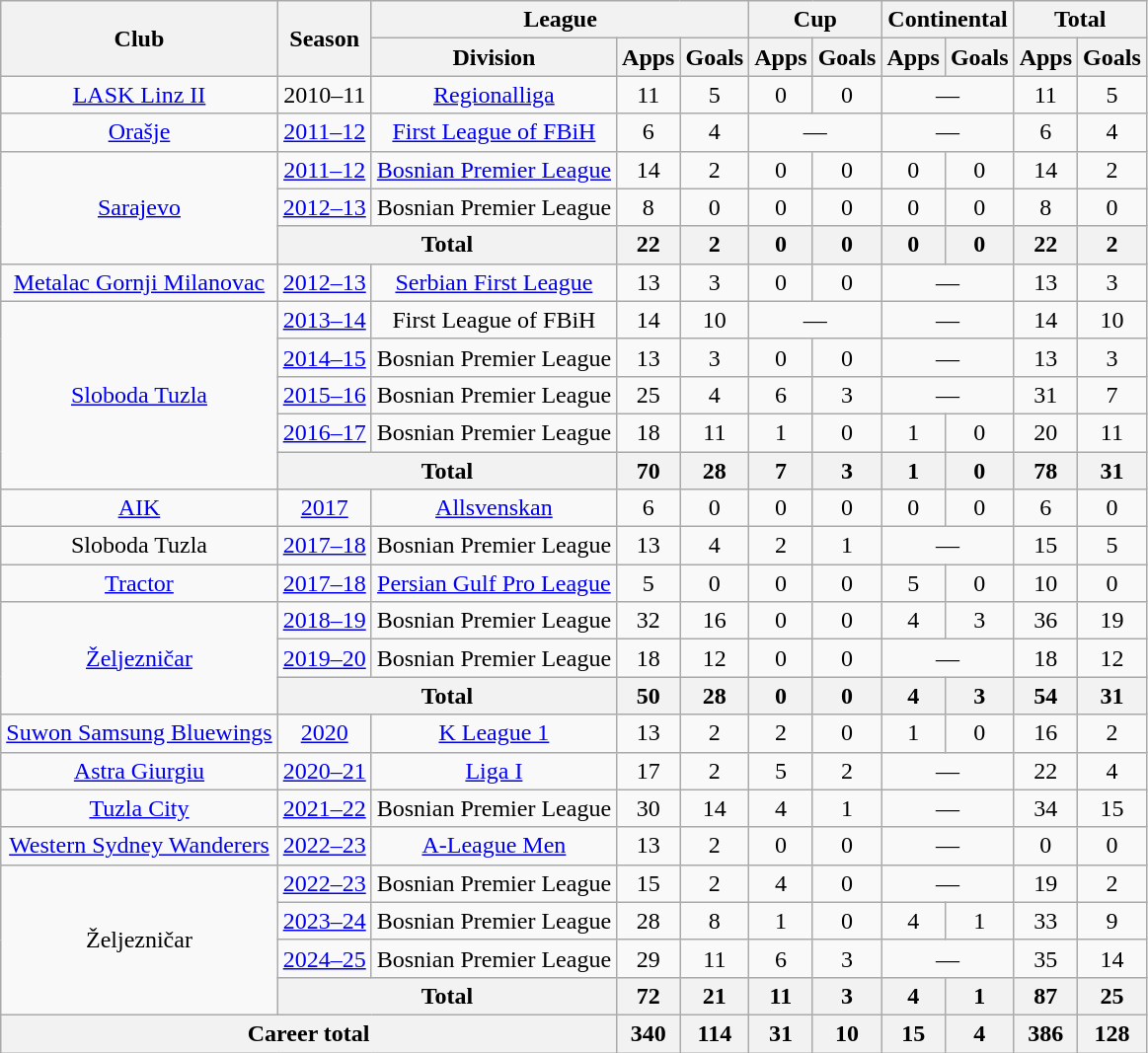<table class="wikitable" style="text-align:center">
<tr>
<th rowspan="2">Club</th>
<th rowspan="2">Season</th>
<th colspan="3">League</th>
<th colspan="2">Cup</th>
<th colspan="2">Continental</th>
<th colspan="2">Total</th>
</tr>
<tr>
<th>Division</th>
<th>Apps</th>
<th>Goals</th>
<th>Apps</th>
<th>Goals</th>
<th>Apps</th>
<th>Goals</th>
<th>Apps</th>
<th>Goals</th>
</tr>
<tr>
<td><a href='#'>LASK Linz II</a></td>
<td>2010–11</td>
<td><a href='#'>Regionalliga</a></td>
<td>11</td>
<td>5</td>
<td>0</td>
<td>0</td>
<td colspan="2">—</td>
<td>11</td>
<td>5</td>
</tr>
<tr>
<td><a href='#'>Orašje</a></td>
<td><a href='#'>2011–12</a></td>
<td><a href='#'>First League of FBiH</a></td>
<td>6</td>
<td>4</td>
<td colspan="2">—</td>
<td colspan="2">—</td>
<td>6</td>
<td>4</td>
</tr>
<tr>
<td rowspan="3"><a href='#'>Sarajevo</a></td>
<td><a href='#'>2011–12</a></td>
<td><a href='#'>Bosnian Premier League</a></td>
<td>14</td>
<td>2</td>
<td>0</td>
<td>0</td>
<td>0</td>
<td>0</td>
<td>14</td>
<td>2</td>
</tr>
<tr>
<td><a href='#'>2012–13</a></td>
<td>Bosnian Premier League</td>
<td>8</td>
<td>0</td>
<td>0</td>
<td>0</td>
<td>0</td>
<td>0</td>
<td>8</td>
<td>0</td>
</tr>
<tr>
<th colspan="2">Total</th>
<th>22</th>
<th>2</th>
<th>0</th>
<th>0</th>
<th>0</th>
<th>0</th>
<th>22</th>
<th>2</th>
</tr>
<tr>
<td><a href='#'>Metalac Gornji Milanovac</a></td>
<td><a href='#'>2012–13</a></td>
<td><a href='#'>Serbian First League</a></td>
<td>13</td>
<td>3</td>
<td>0</td>
<td>0</td>
<td colspan="2">—</td>
<td>13</td>
<td>3</td>
</tr>
<tr>
<td rowspan="5"><a href='#'>Sloboda Tuzla</a></td>
<td><a href='#'>2013–14</a></td>
<td>First League of FBiH</td>
<td>14</td>
<td>10</td>
<td colspan="2">—</td>
<td colspan="2">—</td>
<td>14</td>
<td>10</td>
</tr>
<tr>
<td><a href='#'>2014–15</a></td>
<td>Bosnian Premier League</td>
<td>13</td>
<td>3</td>
<td>0</td>
<td>0</td>
<td colspan="2">—</td>
<td>13</td>
<td>3</td>
</tr>
<tr>
<td><a href='#'>2015–16</a></td>
<td>Bosnian Premier League</td>
<td>25</td>
<td>4</td>
<td>6</td>
<td>3</td>
<td colspan="2">—</td>
<td>31</td>
<td>7</td>
</tr>
<tr>
<td><a href='#'>2016–17</a></td>
<td>Bosnian Premier League</td>
<td>18</td>
<td>11</td>
<td>1</td>
<td>0</td>
<td>1</td>
<td>0</td>
<td>20</td>
<td>11</td>
</tr>
<tr>
<th colspan="2">Total</th>
<th>70</th>
<th>28</th>
<th>7</th>
<th>3</th>
<th>1</th>
<th>0</th>
<th>78</th>
<th>31</th>
</tr>
<tr>
<td><a href='#'>AIK</a></td>
<td><a href='#'>2017</a></td>
<td><a href='#'>Allsvenskan</a></td>
<td>6</td>
<td>0</td>
<td>0</td>
<td>0</td>
<td>0</td>
<td>0</td>
<td>6</td>
<td>0</td>
</tr>
<tr>
<td>Sloboda Tuzla</td>
<td><a href='#'>2017–18</a></td>
<td>Bosnian Premier League</td>
<td>13</td>
<td>4</td>
<td>2</td>
<td>1</td>
<td colspan="2">—</td>
<td>15</td>
<td>5</td>
</tr>
<tr>
<td><a href='#'>Tractor</a></td>
<td><a href='#'>2017–18</a></td>
<td><a href='#'>Persian Gulf Pro League</a></td>
<td>5</td>
<td>0</td>
<td>0</td>
<td>0</td>
<td>5</td>
<td>0</td>
<td>10</td>
<td>0</td>
</tr>
<tr>
<td rowspan="3"><a href='#'>Željezničar</a></td>
<td><a href='#'>2018–19</a></td>
<td>Bosnian Premier League</td>
<td>32</td>
<td>16</td>
<td>0</td>
<td>0</td>
<td>4</td>
<td>3</td>
<td>36</td>
<td>19</td>
</tr>
<tr>
<td><a href='#'>2019–20</a></td>
<td>Bosnian Premier League</td>
<td>18</td>
<td>12</td>
<td>0</td>
<td>0</td>
<td colspan="2">—</td>
<td>18</td>
<td>12</td>
</tr>
<tr>
<th colspan="2">Total</th>
<th>50</th>
<th>28</th>
<th>0</th>
<th>0</th>
<th>4</th>
<th>3</th>
<th>54</th>
<th>31</th>
</tr>
<tr>
<td><a href='#'>Suwon Samsung Bluewings</a></td>
<td><a href='#'>2020</a></td>
<td><a href='#'>K League 1</a></td>
<td>13</td>
<td>2</td>
<td>2</td>
<td>0</td>
<td>1</td>
<td>0</td>
<td>16</td>
<td>2</td>
</tr>
<tr>
<td><a href='#'>Astra Giurgiu</a></td>
<td><a href='#'>2020–21</a></td>
<td><a href='#'>Liga I</a></td>
<td>17</td>
<td>2</td>
<td>5</td>
<td>2</td>
<td colspan="2">—</td>
<td>22</td>
<td>4</td>
</tr>
<tr>
<td><a href='#'>Tuzla City</a></td>
<td><a href='#'>2021–22</a></td>
<td>Bosnian Premier League</td>
<td>30</td>
<td>14</td>
<td>4</td>
<td>1</td>
<td colspan="2">—</td>
<td>34</td>
<td>15</td>
</tr>
<tr>
<td><a href='#'>Western Sydney Wanderers</a></td>
<td><a href='#'>2022–23</a></td>
<td><a href='#'>A-League Men</a></td>
<td>13</td>
<td>2</td>
<td>0</td>
<td>0</td>
<td colspan="2">—</td>
<td>0</td>
<td>0</td>
</tr>
<tr>
<td rowspan="4">Željezničar</td>
<td><a href='#'>2022–23</a></td>
<td>Bosnian Premier League</td>
<td>15</td>
<td>2</td>
<td>4</td>
<td>0</td>
<td colspan="2">—</td>
<td>19</td>
<td>2</td>
</tr>
<tr>
<td><a href='#'>2023–24</a></td>
<td>Bosnian Premier League</td>
<td>28</td>
<td>8</td>
<td>1</td>
<td>0</td>
<td>4</td>
<td>1</td>
<td>33</td>
<td>9</td>
</tr>
<tr>
<td><a href='#'>2024–25</a></td>
<td>Bosnian Premier League</td>
<td>29</td>
<td>11</td>
<td>6</td>
<td>3</td>
<td colspan="2">—</td>
<td>35</td>
<td>14</td>
</tr>
<tr>
<th colspan="2">Total</th>
<th>72</th>
<th>21</th>
<th>11</th>
<th>3</th>
<th>4</th>
<th>1</th>
<th>87</th>
<th>25</th>
</tr>
<tr>
<th colspan="3">Career total</th>
<th>340</th>
<th>114</th>
<th>31</th>
<th>10</th>
<th>15</th>
<th>4</th>
<th>386</th>
<th>128</th>
</tr>
</table>
